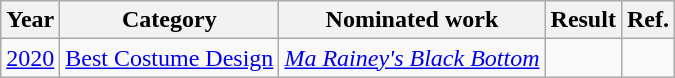<table class="wikitable sortable">
<tr>
<th>Year</th>
<th>Category</th>
<th>Nominated work</th>
<th>Result</th>
<th>Ref.</th>
</tr>
<tr>
<td><a href='#'>2020</a></td>
<td><a href='#'>Best Costume Design</a></td>
<td><em><a href='#'>Ma Rainey's Black Bottom</a></em></td>
<td></td>
<td></td>
</tr>
</table>
